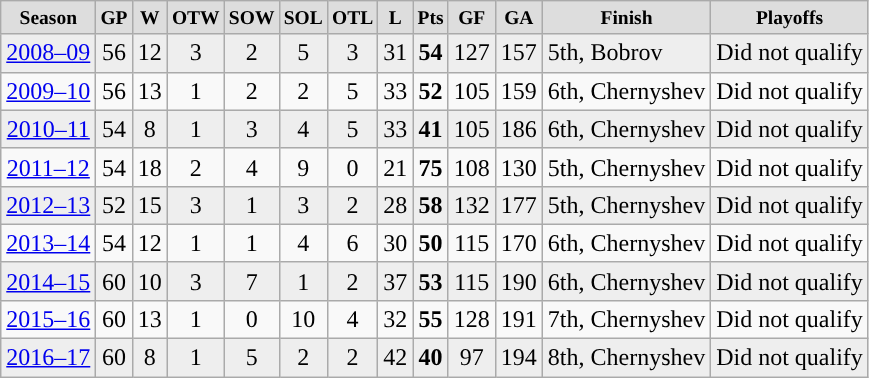<table class="wikitable">
<tr style="text-align:center; font-size:small; background:#ddd; padding:5px;"|>
<td><strong>Season</strong></td>
<td><strong>GP</strong></td>
<td><strong>W</strong></td>
<td><strong>OTW</strong></td>
<td><strong>SOW</strong></td>
<td><strong>SOL</strong></td>
<td><strong>OTL</strong></td>
<td><strong>L</strong></td>
<td><strong>Pts</strong></td>
<td><strong>GF</strong></td>
<td><strong>GA</strong></td>
<td><strong>Finish</strong></td>
<td><strong>Playoffs</strong></td>
</tr>
<tr style="background:#eee;">
<td align=center><a href='#'>2008–09</a></td>
<td align=center>56</td>
<td align=center>12</td>
<td align=center>3</td>
<td align=center>2</td>
<td align=center>5</td>
<td align=center>3</td>
<td align=center>31</td>
<td align=center><strong>54</strong></td>
<td align=center>127</td>
<td align=center>157</td>
<td>5th, Bobrov</td>
<td>Did not qualify</td>
</tr>
<tr>
<td align=center><a href='#'>2009–10</a></td>
<td align=center>56</td>
<td align=center>13</td>
<td align=center>1</td>
<td align=center>2</td>
<td align=center>2</td>
<td align=center>5</td>
<td align=center>33</td>
<td align=center><strong>52</strong></td>
<td align=center>105</td>
<td align=center>159</td>
<td>6th, Chernyshev</td>
<td>Did not qualify</td>
</tr>
<tr style="background:#eee;">
<td align=center><a href='#'>2010–11</a></td>
<td align=center>54</td>
<td align=center>8</td>
<td align=center>1</td>
<td align=center>3</td>
<td align=center>4</td>
<td align=center>5</td>
<td align=center>33</td>
<td align=center><strong>41</strong></td>
<td align=center>105</td>
<td align=center>186</td>
<td>6th, Chernyshev</td>
<td>Did not qualify</td>
</tr>
<tr>
<td align=center><a href='#'>2011–12</a></td>
<td align=center>54</td>
<td align=center>18</td>
<td align=center>2</td>
<td align=center>4</td>
<td align=center>9</td>
<td align=center>0</td>
<td align=center>21</td>
<td align=center><strong>75</strong></td>
<td align=center>108</td>
<td align=center>130</td>
<td>5th, Chernyshev</td>
<td>Did not qualify</td>
</tr>
<tr style="background:#eee;">
<td align=center><a href='#'>2012–13</a></td>
<td align=center>52</td>
<td align=center>15</td>
<td align=center>3</td>
<td align=center>1</td>
<td align=center>3</td>
<td align=center>2</td>
<td align=center>28</td>
<td align=center><strong>58</strong></td>
<td align=center>132</td>
<td align=center>177</td>
<td>5th, Chernyshev</td>
<td>Did not qualify</td>
</tr>
<tr>
<td align=center><a href='#'>2013–14</a></td>
<td align=center>54</td>
<td align=center>12</td>
<td align=center>1</td>
<td align=center>1</td>
<td align=center>4</td>
<td align=center>6</td>
<td align=center>30</td>
<td align=center><strong>50</strong></td>
<td align=center>115</td>
<td align=center>170</td>
<td>6th, Chernyshev</td>
<td>Did not qualify</td>
</tr>
<tr style="background:#eee;">
<td align=center><a href='#'>2014–15</a></td>
<td align=center>60</td>
<td align=center>10</td>
<td align=center>3</td>
<td align=center>7</td>
<td align=center>1</td>
<td align=center>2</td>
<td align=center>37</td>
<td align=center><strong>53</strong></td>
<td align=center>115</td>
<td align=center>190</td>
<td>6th, Chernyshev</td>
<td>Did not qualify</td>
</tr>
<tr>
<td align=center><a href='#'>2015–16</a></td>
<td align=center>60</td>
<td align=center>13</td>
<td align=center>1</td>
<td align=center>0</td>
<td align=center>10</td>
<td align=center>4</td>
<td align=center>32</td>
<td align=center><strong>55</strong></td>
<td align=center>128</td>
<td align=center>191</td>
<td>7th, Chernyshev</td>
<td>Did not qualify</td>
</tr>
<tr style="background:#eee;">
<td align=center><a href='#'>2016–17</a></td>
<td align=center>60</td>
<td align=center>8</td>
<td align=center>1</td>
<td align=center>5</td>
<td align=center>2</td>
<td align=center>2</td>
<td align=center>42</td>
<td align=center><strong>40</strong></td>
<td align=center>97</td>
<td align=center>194</td>
<td>8th, Chernyshev</td>
<td>Did not qualify</td>
</tr>
</table>
